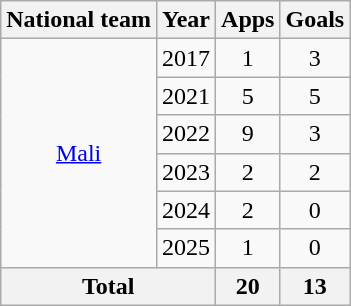<table class="wikitable" style="text-align: center">
<tr>
<th>National team</th>
<th>Year</th>
<th>Apps</th>
<th>Goals</th>
</tr>
<tr>
<td rowspan="6"><a href='#'>Mali</a></td>
<td>2017</td>
<td>1</td>
<td>3</td>
</tr>
<tr>
<td>2021</td>
<td>5</td>
<td>5</td>
</tr>
<tr>
<td>2022</td>
<td>9</td>
<td>3</td>
</tr>
<tr>
<td>2023</td>
<td>2</td>
<td>2</td>
</tr>
<tr>
<td>2024</td>
<td>2</td>
<td>0</td>
</tr>
<tr>
<td>2025</td>
<td>1</td>
<td>0</td>
</tr>
<tr>
<th colspan="2">Total</th>
<th>20</th>
<th>13</th>
</tr>
</table>
